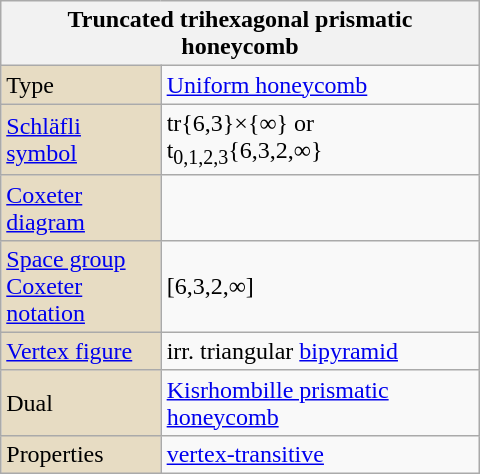<table class="wikitable" align="right" style="margin-left:10px" width="320">
<tr>
<th bgcolor=#e7dcc3 colspan=2>Truncated trihexagonal prismatic honeycomb</th>
</tr>
<tr>
<td bgcolor=#e7dcc3>Type</td>
<td><a href='#'>Uniform honeycomb</a></td>
</tr>
<tr>
<td bgcolor=#e7dcc3><a href='#'>Schläfli symbol</a></td>
<td>tr{6,3}×{∞} or t<sub>0,1,2,3</sub>{6,3,2,∞}</td>
</tr>
<tr>
<td bgcolor=#e7dcc3><a href='#'>Coxeter diagram</a></td>
<td></td>
</tr>
<tr>
<td bgcolor=#e7dcc3><a href='#'>Space group</a><br><a href='#'>Coxeter notation</a></td>
<td>[6,3,2,∞]</td>
</tr>
<tr>
<td bgcolor=#e7dcc3><a href='#'>Vertex figure</a></td>
<td>irr. triangular <a href='#'>bipyramid</a></td>
</tr>
<tr>
<td bgcolor=#e7dcc3>Dual</td>
<td><a href='#'>Kisrhombille prismatic honeycomb</a></td>
</tr>
<tr>
<td bgcolor=#e7dcc3>Properties</td>
<td><a href='#'>vertex-transitive</a></td>
</tr>
</table>
